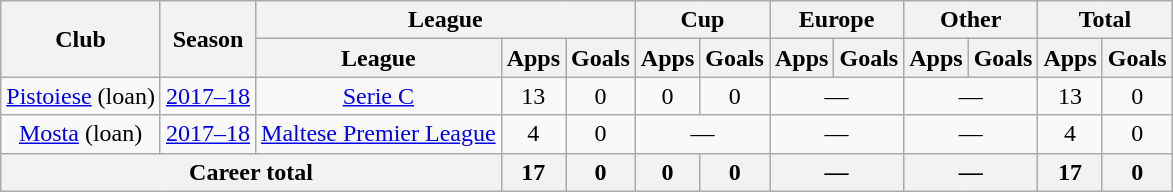<table class="wikitable" style="text-align: center;">
<tr>
<th rowspan="2">Club</th>
<th rowspan="2">Season</th>
<th colspan="3">League</th>
<th colspan="2">Cup</th>
<th colspan="2">Europe</th>
<th colspan="2">Other</th>
<th colspan="2">Total</th>
</tr>
<tr>
<th>League</th>
<th>Apps</th>
<th>Goals</th>
<th>Apps</th>
<th>Goals</th>
<th>Apps</th>
<th>Goals</th>
<th>Apps</th>
<th>Goals</th>
<th>Apps</th>
<th>Goals</th>
</tr>
<tr>
<td><a href='#'>Pistoiese</a> (loan)</td>
<td><a href='#'>2017–18</a></td>
<td><a href='#'>Serie C</a></td>
<td>13</td>
<td>0</td>
<td>0</td>
<td>0</td>
<td colspan="2">—</td>
<td colspan="2">—</td>
<td>13</td>
<td>0</td>
</tr>
<tr>
<td><a href='#'>Mosta</a> (loan)</td>
<td><a href='#'>2017–18</a></td>
<td><a href='#'>Maltese Premier League</a></td>
<td>4</td>
<td>0</td>
<td colspan="2">—</td>
<td colspan="2">—</td>
<td colspan="2">—</td>
<td>4</td>
<td>0</td>
</tr>
<tr>
<th colspan="3">Career total</th>
<th>17</th>
<th>0</th>
<th>0</th>
<th>0</th>
<th colspan="2">—</th>
<th colspan="2">—</th>
<th>17</th>
<th>0</th>
</tr>
</table>
